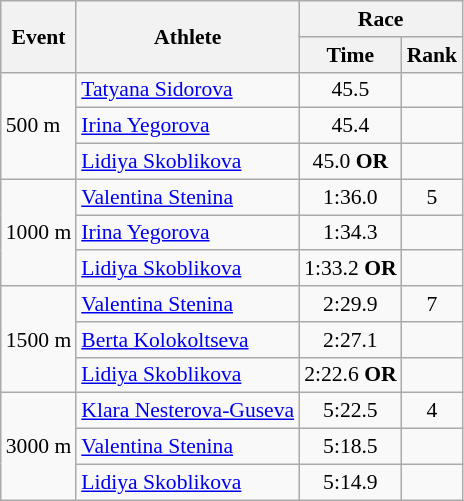<table class="wikitable" border="1" style="font-size:90%">
<tr>
<th rowspan=2>Event</th>
<th rowspan=2>Athlete</th>
<th colspan=2>Race</th>
</tr>
<tr>
<th>Time</th>
<th>Rank</th>
</tr>
<tr>
<td rowspan=3>500 m</td>
<td><a href='#'>Tatyana Sidorova</a></td>
<td align=center>45.5</td>
<td align=center></td>
</tr>
<tr>
<td><a href='#'>Irina Yegorova</a></td>
<td align=center>45.4</td>
<td align=center></td>
</tr>
<tr>
<td><a href='#'>Lidiya Skoblikova</a></td>
<td align=center>45.0 <strong>OR</strong></td>
<td align=center></td>
</tr>
<tr>
<td rowspan=3>1000 m</td>
<td><a href='#'>Valentina Stenina</a></td>
<td align=center>1:36.0</td>
<td align=center>5</td>
</tr>
<tr>
<td><a href='#'>Irina Yegorova</a></td>
<td align=center>1:34.3</td>
<td align=center></td>
</tr>
<tr>
<td><a href='#'>Lidiya Skoblikova</a></td>
<td align=center>1:33.2 <strong>OR</strong></td>
<td align=center></td>
</tr>
<tr>
<td rowspan=3>1500 m</td>
<td><a href='#'>Valentina Stenina</a></td>
<td align=center>2:29.9</td>
<td align=center>7</td>
</tr>
<tr>
<td><a href='#'>Berta Kolokoltseva</a></td>
<td align=center>2:27.1</td>
<td align=center></td>
</tr>
<tr>
<td><a href='#'>Lidiya Skoblikova</a></td>
<td align=center>2:22.6 <strong>OR</strong></td>
<td align=center></td>
</tr>
<tr>
<td rowspan=3>3000 m</td>
<td><a href='#'>Klara Nesterova-Guseva</a></td>
<td align=center>5:22.5</td>
<td align=center>4</td>
</tr>
<tr>
<td><a href='#'>Valentina Stenina</a></td>
<td align=center>5:18.5</td>
<td align=center></td>
</tr>
<tr>
<td><a href='#'>Lidiya Skoblikova</a></td>
<td align=center>5:14.9</td>
<td align=center></td>
</tr>
</table>
